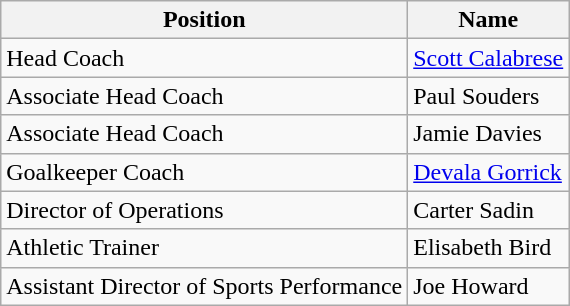<table class="wikitable">
<tr>
<th>Position</th>
<th>Name</th>
</tr>
<tr>
<td>Head Coach</td>
<td><a href='#'>Scott Calabrese</a></td>
</tr>
<tr>
<td>Associate Head Coach</td>
<td>Paul Souders</td>
</tr>
<tr>
<td>Associate Head Coach</td>
<td>Jamie Davies</td>
</tr>
<tr>
<td>Goalkeeper Coach</td>
<td><a href='#'>Devala Gorrick</a></td>
</tr>
<tr>
<td>Director of Operations</td>
<td>Carter Sadin</td>
</tr>
<tr>
<td>Athletic Trainer</td>
<td>Elisabeth Bird</td>
</tr>
<tr>
<td>Assistant Director of Sports Performance</td>
<td>Joe Howard</td>
</tr>
</table>
